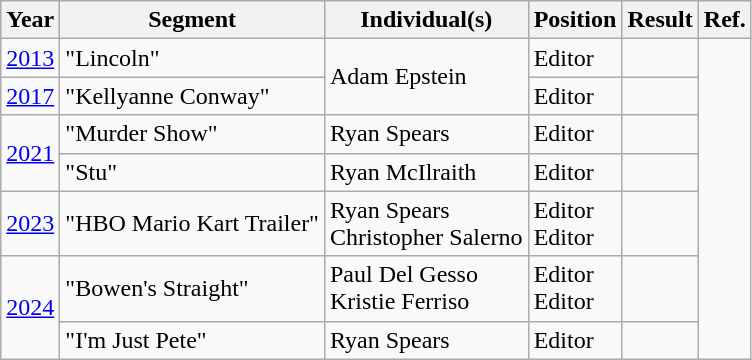<table class="wikitable">
<tr>
<th>Year</th>
<th>Segment</th>
<th>Individual(s)</th>
<th>Position</th>
<th>Result</th>
<th>Ref.</th>
</tr>
<tr>
<td><a href='#'>2013</a></td>
<td>"Lincoln"</td>
<td rowspan="2">Adam Epstein</td>
<td>Editor</td>
<td></td>
<td rowspan="7" align="center"></td>
</tr>
<tr>
<td><a href='#'>2017</a></td>
<td>"Kellyanne Conway"</td>
<td>Editor</td>
<td></td>
</tr>
<tr>
<td rowspan="2"><a href='#'>2021</a></td>
<td>"Murder Show"</td>
<td>Ryan Spears</td>
<td>Editor</td>
<td></td>
</tr>
<tr>
<td>"Stu"</td>
<td>Ryan McIlraith</td>
<td>Editor</td>
<td></td>
</tr>
<tr>
<td><a href='#'>2023</a></td>
<td>"HBO Mario Kart Trailer"</td>
<td>Ryan Spears <br> Christopher Salerno</td>
<td>Editor <br> Editor</td>
<td></td>
</tr>
<tr>
<td rowspan="2"><a href='#'>2024</a></td>
<td>"Bowen's Straight"</td>
<td>Paul Del Gesso <br> Kristie Ferriso</td>
<td>Editor <br> Editor</td>
<td></td>
</tr>
<tr>
<td>"I'm Just Pete"</td>
<td>Ryan Spears</td>
<td>Editor</td>
<td></td>
</tr>
</table>
